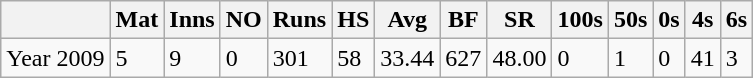<table class="wikitable">
<tr>
<th></th>
<th>Mat</th>
<th>Inns</th>
<th>NO</th>
<th>Runs</th>
<th>HS</th>
<th>Avg</th>
<th>BF</th>
<th>SR</th>
<th>100s</th>
<th>50s</th>
<th>0s</th>
<th>4s</th>
<th>6s</th>
</tr>
<tr>
<td>Year 2009</td>
<td>5</td>
<td>9</td>
<td>0</td>
<td>301</td>
<td>58</td>
<td>33.44</td>
<td>627</td>
<td>48.00</td>
<td>0</td>
<td>1</td>
<td>0</td>
<td>41</td>
<td>3</td>
</tr>
</table>
